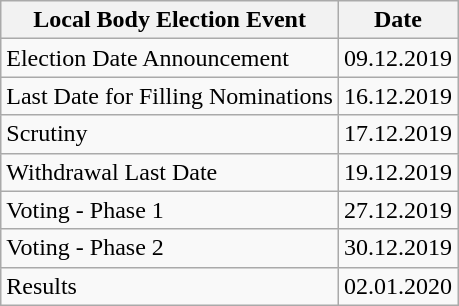<table class="wikitable">
<tr>
<th>Local Body Election Event</th>
<th>Date</th>
</tr>
<tr --->
<td>Election Date Announcement</td>
<td>09.12.2019</td>
</tr>
<tr --->
<td>Last Date for Filling Nominations</td>
<td>16.12.2019</td>
</tr>
<tr --->
<td>Scrutiny</td>
<td>17.12.2019</td>
</tr>
<tr --->
<td>Withdrawal Last Date</td>
<td>19.12.2019</td>
</tr>
<tr --->
<td>Voting - Phase 1</td>
<td>27.12.2019</td>
</tr>
<tr --->
<td>Voting - Phase 2</td>
<td>30.12.2019</td>
</tr>
<tr --->
<td>Results</td>
<td>02.01.2020</td>
</tr>
</table>
